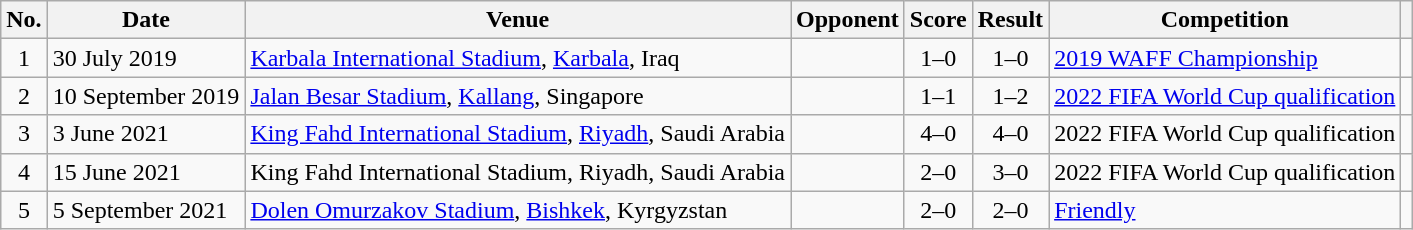<table class="wikitable sortable">
<tr>
<th scope="col">No.</th>
<th scope="col">Date</th>
<th scope="col">Venue</th>
<th scope="col">Opponent</th>
<th scope="col">Score</th>
<th scope="col">Result</th>
<th scope="col">Competition</th>
<th scope="col" class="unsortable"></th>
</tr>
<tr>
<td align="center">1</td>
<td>30 July 2019</td>
<td><a href='#'>Karbala International Stadium</a>, <a href='#'>Karbala</a>, Iraq</td>
<td></td>
<td align="center">1–0</td>
<td align="center">1–0</td>
<td><a href='#'>2019 WAFF Championship</a></td>
<td></td>
</tr>
<tr>
<td align="center">2</td>
<td>10 September 2019</td>
<td><a href='#'>Jalan Besar Stadium</a>, <a href='#'>Kallang</a>, Singapore</td>
<td></td>
<td align="center">1–1</td>
<td align="center">1–2</td>
<td><a href='#'>2022 FIFA World Cup qualification</a></td>
<td></td>
</tr>
<tr>
<td align="center">3</td>
<td>3 June 2021</td>
<td><a href='#'>King Fahd International Stadium</a>, <a href='#'>Riyadh</a>, Saudi Arabia</td>
<td></td>
<td align="center">4–0</td>
<td style="text-align:center">4–0</td>
<td>2022 FIFA World Cup qualification</td>
<td></td>
</tr>
<tr>
<td align="center">4</td>
<td>15 June 2021</td>
<td>King Fahd International Stadium, Riyadh, Saudi Arabia</td>
<td></td>
<td align="center">2–0</td>
<td align="center">3–0</td>
<td>2022 FIFA World Cup qualification</td>
<td></td>
</tr>
<tr>
<td align="center">5</td>
<td>5 September 2021</td>
<td><a href='#'>Dolen Omurzakov Stadium</a>, <a href='#'>Bishkek</a>, Kyrgyzstan</td>
<td></td>
<td align="center">2–0</td>
<td align="center">2–0</td>
<td><a href='#'>Friendly</a></td>
<td></td>
</tr>
</table>
